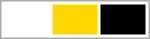<table style=" width: 100px; border: 1px solid #aaaaaa">
<tr>
<td style="background-color:white"> </td>
<td style="background-color:gold"> </td>
<td style="background-color:black"> </td>
</tr>
</table>
